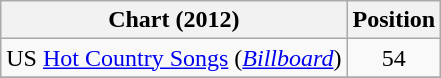<table class="wikitable sortable">
<tr>
<th scope="col">Chart (2012)</th>
<th scope="col">Position</th>
</tr>
<tr>
<td>US <a href='#'>Hot Country Songs</a> (<em><a href='#'>Billboard</a></em>)</td>
<td align="center">54</td>
</tr>
<tr>
</tr>
</table>
